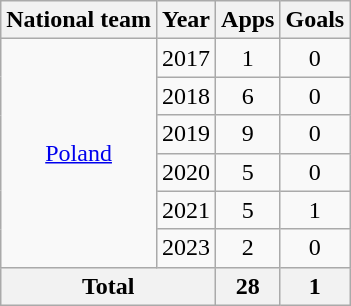<table class="wikitable" style="text-align:center">
<tr>
<th>National team</th>
<th>Year</th>
<th>Apps</th>
<th>Goals</th>
</tr>
<tr>
<td rowspan="6"><a href='#'>Poland</a></td>
<td>2017</td>
<td>1</td>
<td>0</td>
</tr>
<tr>
<td>2018</td>
<td>6</td>
<td>0</td>
</tr>
<tr>
<td>2019</td>
<td>9</td>
<td>0</td>
</tr>
<tr>
<td>2020</td>
<td>5</td>
<td>0</td>
</tr>
<tr>
<td>2021</td>
<td>5</td>
<td>1</td>
</tr>
<tr>
<td>2023</td>
<td>2</td>
<td>0</td>
</tr>
<tr>
<th colspan="2">Total</th>
<th>28</th>
<th>1</th>
</tr>
</table>
